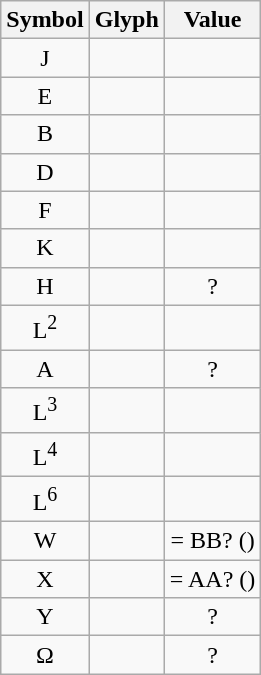<table class=wikitable style="text-align:center; ">
<tr>
<th>Symbol</th>
<th>Glyph</th>
<th>Value</th>
</tr>
<tr>
<td>J</td>
<td></td>
<td></td>
</tr>
<tr>
<td>E</td>
<td></td>
<td></td>
</tr>
<tr>
<td>B</td>
<td></td>
<td></td>
</tr>
<tr>
<td>D</td>
<td></td>
<td></td>
</tr>
<tr>
<td>F</td>
<td></td>
<td></td>
</tr>
<tr>
<td>K</td>
<td></td>
<td></td>
</tr>
<tr>
<td>H</td>
<td></td>
<td>?</td>
</tr>
<tr>
<td>L<sup>2</sup></td>
<td></td>
<td></td>
</tr>
<tr>
<td>A</td>
<td></td>
<td>?</td>
</tr>
<tr>
<td>L<sup>3</sup></td>
<td></td>
<td></td>
</tr>
<tr>
<td>L<sup>4</sup></td>
<td></td>
<td></td>
</tr>
<tr>
<td>L<sup>6</sup></td>
<td></td>
<td></td>
</tr>
<tr>
<td>W</td>
<td></td>
<td>= BB? ()</td>
</tr>
<tr>
<td>X</td>
<td></td>
<td>= AA? ()</td>
</tr>
<tr>
<td>Y</td>
<td></td>
<td>?</td>
</tr>
<tr>
<td>Ω</td>
<td></td>
<td>?</td>
</tr>
</table>
